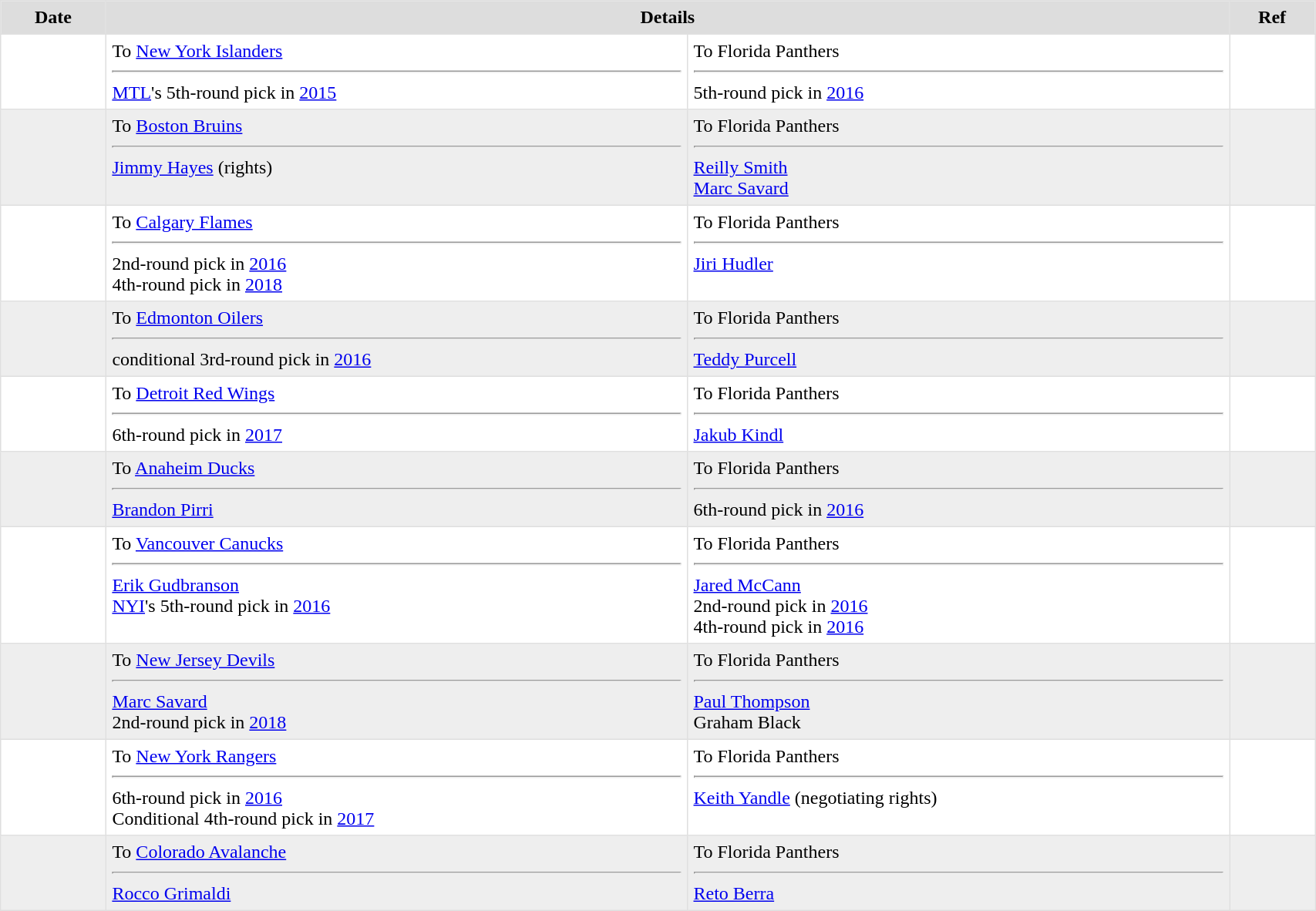<table border=1 style="border-collapse:collapse" bordercolor="#DFDFDF" cellpadding="5" width=90%>
<tr bgcolor="#dddddd">
<th>Date</th>
<th colspan="2">Details</th>
<th><strong>Ref</strong></th>
</tr>
<tr>
<td></td>
<td valign="top">To <a href='#'>New York Islanders</a><hr><a href='#'>MTL</a>'s 5th-round pick in <a href='#'>2015</a></td>
<td valign="top">To Florida Panthers<hr>5th-round pick in <a href='#'>2016</a></td>
<td></td>
</tr>
<tr bgcolor="eeeeee">
<td></td>
<td valign="top">To <a href='#'>Boston Bruins</a><hr><a href='#'>Jimmy Hayes</a> (rights)</td>
<td valign="top">To Florida Panthers<hr><a href='#'>Reilly Smith</a><br><a href='#'>Marc Savard</a></td>
<td></td>
</tr>
<tr>
<td></td>
<td valign="top">To <a href='#'>Calgary Flames</a><hr>2nd-round pick in <a href='#'>2016</a><br>4th-round pick in <a href='#'>2018</a></td>
<td valign="top">To Florida Panthers<hr><a href='#'>Jiri Hudler</a></td>
<td></td>
</tr>
<tr bgcolor="eeeeee">
<td></td>
<td valign="top">To <a href='#'>Edmonton Oilers</a><hr>conditional 3rd-round pick in <a href='#'>2016</a></td>
<td valign="top">To Florida Panthers<hr><a href='#'>Teddy Purcell</a></td>
<td></td>
</tr>
<tr>
<td></td>
<td valign="top">To <a href='#'>Detroit Red Wings</a><hr>6th-round pick in <a href='#'>2017</a></td>
<td valign="top">To Florida Panthers<hr><a href='#'>Jakub Kindl</a></td>
<td></td>
</tr>
<tr bgcolor="eeeeee">
<td></td>
<td valign="top">To <a href='#'>Anaheim Ducks</a><hr><a href='#'>Brandon Pirri</a></td>
<td valign="top">To Florida Panthers<hr>6th-round pick in <a href='#'>2016</a></td>
<td></td>
</tr>
<tr>
<td></td>
<td valign="top">To <a href='#'>Vancouver Canucks</a><hr><a href='#'>Erik Gudbranson</a><br><a href='#'>NYI</a>'s 5th-round pick in <a href='#'>2016</a></td>
<td valign="top">To Florida Panthers<hr><a href='#'>Jared McCann</a><br>2nd-round pick in <a href='#'>2016</a><br>4th-round pick in <a href='#'>2016</a></td>
<td></td>
</tr>
<tr bgcolor="eeeeee">
<td></td>
<td valign="top">To <a href='#'>New Jersey Devils</a><hr><a href='#'>Marc Savard</a><br>2nd-round pick in <a href='#'>2018</a></td>
<td valign="top">To Florida Panthers<hr><a href='#'>Paul Thompson</a><br>Graham Black</td>
<td></td>
</tr>
<tr>
<td></td>
<td valign="top">To <a href='#'>New York Rangers</a><hr>6th-round pick in <a href='#'>2016</a><br>Conditional 4th-round pick in <a href='#'>2017</a></td>
<td valign="top">To Florida Panthers<hr><a href='#'>Keith Yandle</a> (negotiating rights)</td>
<td></td>
</tr>
<tr bgcolor="eeeeee">
<td></td>
<td valign="top">To <a href='#'>Colorado Avalanche</a><hr><a href='#'>Rocco Grimaldi</a></td>
<td valign="top">To Florida Panthers<hr><a href='#'>Reto Berra</a></td>
<td></td>
</tr>
</table>
